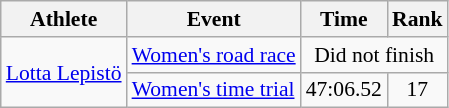<table class="wikitable" style="font-size:90%">
<tr>
<th>Athlete</th>
<th>Event</th>
<th>Time</th>
<th>Rank</th>
</tr>
<tr align=center>
<td align=left rowspan=2><a href='#'>Lotta Lepistö</a></td>
<td align=left><a href='#'>Women's road race</a></td>
<td colspan=2>Did not finish</td>
</tr>
<tr align=center>
<td align=left><a href='#'>Women's time trial</a></td>
<td>47:06.52</td>
<td>17</td>
</tr>
</table>
